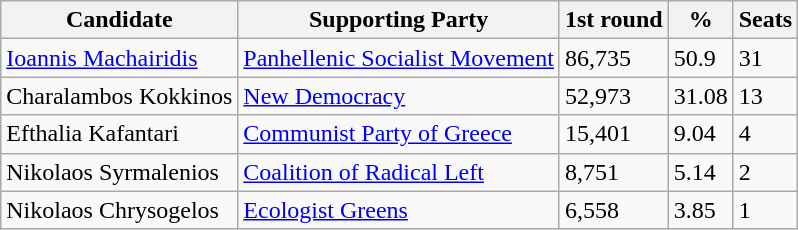<table class="wikitable sortable">
<tr>
<th>Candidate</th>
<th>Supporting Party</th>
<th>1st round</th>
<th>%</th>
<th>Seats</th>
</tr>
<tr>
<td><a href='#'>Ioannis Machairidis</a></td>
<td><a href='#'>Panhellenic Socialist Movement</a></td>
<td>86,735</td>
<td>50.9</td>
<td>31</td>
</tr>
<tr>
<td>Charalambos Kokkinos</td>
<td><a href='#'>New Democracy</a></td>
<td>52,973</td>
<td>31.08</td>
<td>13</td>
</tr>
<tr>
<td>Efthalia Kafantari</td>
<td><a href='#'>Communist Party of Greece</a></td>
<td>15,401</td>
<td>9.04</td>
<td>4</td>
</tr>
<tr>
<td>Nikolaos Syrmalenios</td>
<td><a href='#'>Coalition of Radical Left</a></td>
<td>8,751</td>
<td>5.14</td>
<td>2</td>
</tr>
<tr>
<td>Nikolaos Chrysogelos</td>
<td><a href='#'>Ecologist Greens</a></td>
<td>6,558</td>
<td>3.85</td>
<td>1</td>
</tr>
</table>
